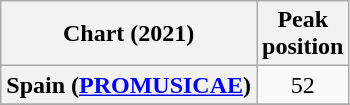<table class="wikitable sortable plainrowheaders" style="text-align:center">
<tr>
<th scope="col">Chart (2021)</th>
<th scope="col">Peak<br>position</th>
</tr>
<tr>
<th scope="row">Spain (<a href='#'>PROMUSICAE</a>)</th>
<td>52</td>
</tr>
<tr>
</tr>
</table>
